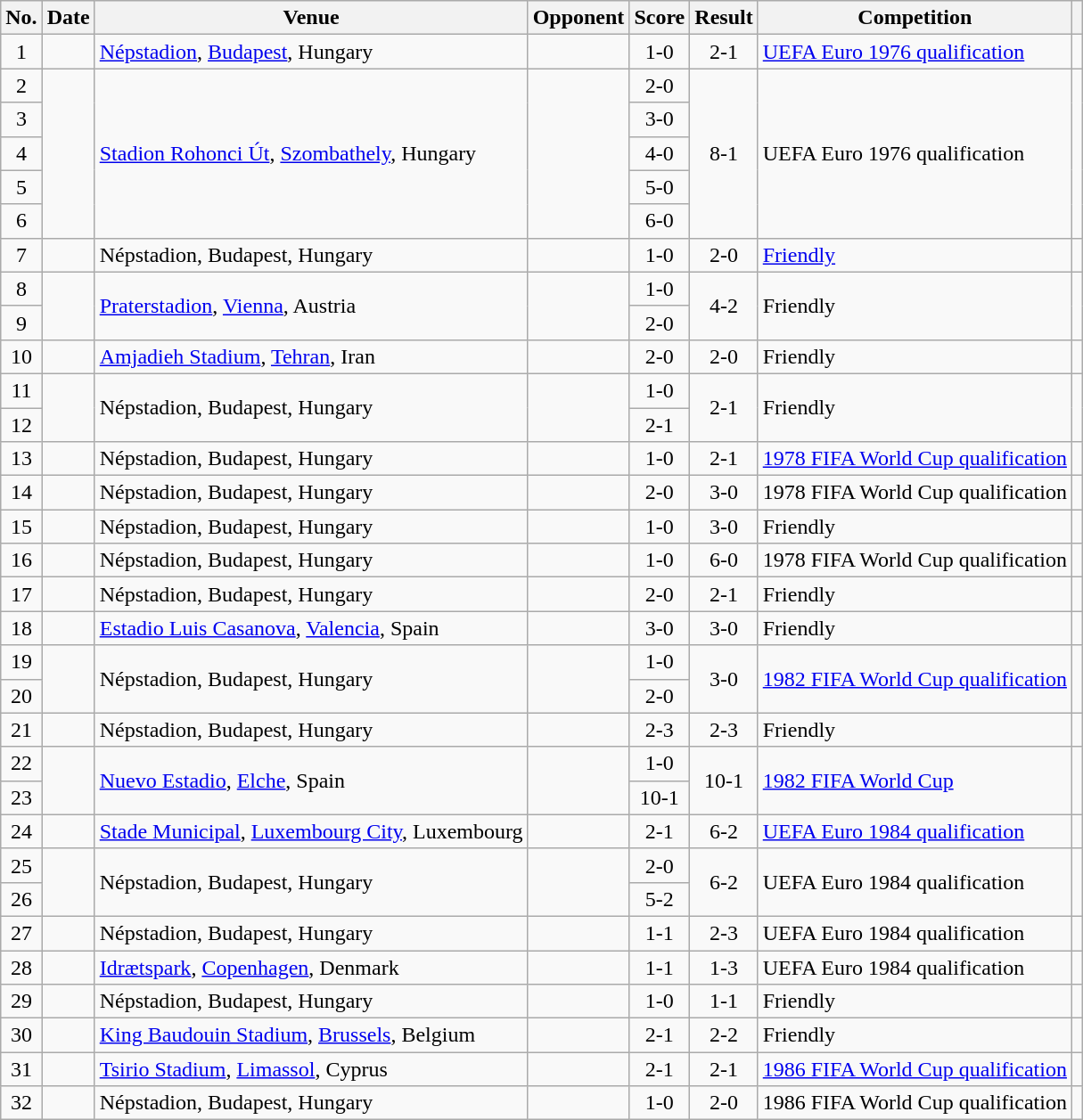<table class="wikitable sortable">
<tr>
<th scope="col">No.</th>
<th scope="col">Date</th>
<th scope="col">Venue</th>
<th scope="col">Opponent</th>
<th scope="col">Score</th>
<th scope="col">Result</th>
<th scope="col">Competition</th>
<th scope="col" class="unsortable"></th>
</tr>
<tr>
<td style="text-align:center">1</td>
<td></td>
<td><a href='#'>Népstadion</a>, <a href='#'>Budapest</a>, Hungary</td>
<td></td>
<td style="text-align:center">1-0</td>
<td style="text-align:center">2-1</td>
<td><a href='#'>UEFA Euro 1976 qualification</a></td>
<td></td>
</tr>
<tr>
<td style="text-align:center">2</td>
<td rowspan="5"></td>
<td rowspan="5"><a href='#'>Stadion Rohonci Út</a>, <a href='#'>Szombathely</a>, Hungary</td>
<td rowspan="5"></td>
<td style="text-align:center">2-0</td>
<td rowspan="5" style="text-align:center">8-1</td>
<td rowspan="5">UEFA Euro 1976 qualification</td>
<td rowspan="5"></td>
</tr>
<tr>
<td style="text-align:center">3</td>
<td style="text-align:center">3-0</td>
</tr>
<tr>
<td style="text-align:center">4</td>
<td style="text-align:center">4-0</td>
</tr>
<tr>
<td style="text-align:center">5</td>
<td style="text-align:center">5-0</td>
</tr>
<tr>
<td style="text-align:center">6</td>
<td style="text-align:center">6-0</td>
</tr>
<tr>
<td style="text-align:center">7</td>
<td></td>
<td>Népstadion, Budapest, Hungary</td>
<td></td>
<td style="text-align:center">1-0</td>
<td style="text-align:center">2-0</td>
<td><a href='#'>Friendly</a></td>
<td></td>
</tr>
<tr>
<td style="text-align:center">8</td>
<td rowspan="2"></td>
<td rowspan="2"><a href='#'>Praterstadion</a>, <a href='#'>Vienna</a>, Austria</td>
<td rowspan="2"></td>
<td style="text-align:center">1-0</td>
<td rowspan="2" style="text-align:center">4-2</td>
<td rowspan="2">Friendly</td>
<td rowspan="2"></td>
</tr>
<tr>
<td style="text-align:center">9</td>
<td style="text-align:center">2-0</td>
</tr>
<tr>
<td style="text-align:center">10</td>
<td></td>
<td><a href='#'>Amjadieh Stadium</a>, <a href='#'>Tehran</a>, Iran</td>
<td></td>
<td style="text-align:center">2-0</td>
<td style="text-align:center">2-0</td>
<td>Friendly</td>
<td></td>
</tr>
<tr>
<td style="text-align:center">11</td>
<td rowspan="2"></td>
<td rowspan="2">Népstadion, Budapest, Hungary</td>
<td rowspan="2"></td>
<td style="text-align:center">1-0</td>
<td rowspan="2" style="text-align:center">2-1</td>
<td rowspan="2">Friendly</td>
<td rowspan="2"></td>
</tr>
<tr>
<td style="text-align:center">12</td>
<td style="text-align:center">2-1</td>
</tr>
<tr>
<td style="text-align:center">13</td>
<td></td>
<td>Népstadion, Budapest, Hungary</td>
<td></td>
<td style="text-align:center">1-0</td>
<td style="text-align:center">2-1</td>
<td><a href='#'>1978 FIFA World Cup qualification</a></td>
<td></td>
</tr>
<tr>
<td style="text-align:center">14</td>
<td></td>
<td>Népstadion, Budapest, Hungary</td>
<td></td>
<td style="text-align:center">2-0</td>
<td style="text-align:center">3-0</td>
<td>1978 FIFA World Cup qualification</td>
<td></td>
</tr>
<tr>
<td style="text-align:center">15</td>
<td></td>
<td>Népstadion, Budapest, Hungary</td>
<td></td>
<td style="text-align:center">1-0</td>
<td style="text-align:center">3-0</td>
<td>Friendly</td>
<td></td>
</tr>
<tr>
<td style="text-align:center">16</td>
<td></td>
<td>Népstadion, Budapest, Hungary</td>
<td></td>
<td style="text-align:center">1-0</td>
<td style="text-align:center">6-0</td>
<td>1978 FIFA World Cup qualification</td>
<td></td>
</tr>
<tr>
<td style="text-align:center">17</td>
<td></td>
<td>Népstadion, Budapest, Hungary</td>
<td></td>
<td style="text-align:center">2-0</td>
<td style="text-align:center">2-1</td>
<td>Friendly</td>
<td></td>
</tr>
<tr>
<td style="text-align:center">18</td>
<td></td>
<td><a href='#'>Estadio Luis Casanova</a>, <a href='#'>Valencia</a>, Spain</td>
<td></td>
<td style="text-align:center">3-0</td>
<td style="text-align:center">3-0</td>
<td>Friendly</td>
<td></td>
</tr>
<tr>
<td style="text-align:center">19</td>
<td rowspan="2"></td>
<td rowspan="2">Népstadion, Budapest, Hungary</td>
<td rowspan="2"></td>
<td style="text-align:center">1-0</td>
<td rowspan="2" style="text-align:center">3-0</td>
<td rowspan="2"><a href='#'>1982 FIFA World Cup qualification</a></td>
<td rowspan="2"></td>
</tr>
<tr>
<td style="text-align:center">20</td>
<td style="text-align:center">2-0</td>
</tr>
<tr>
<td style="text-align:center">21</td>
<td></td>
<td>Népstadion, Budapest, Hungary</td>
<td></td>
<td style="text-align:center">2-3</td>
<td style="text-align:center">2-3</td>
<td>Friendly</td>
<td></td>
</tr>
<tr>
<td style="text-align:center">22</td>
<td rowspan="2"></td>
<td rowspan="2"><a href='#'>Nuevo Estadio</a>, <a href='#'>Elche</a>, Spain</td>
<td rowspan="2"></td>
<td style="text-align:center">1-0</td>
<td rowspan="2" style="text-align:center">10-1</td>
<td rowspan="2"><a href='#'>1982 FIFA World Cup</a></td>
<td rowspan="2"></td>
</tr>
<tr>
<td style="text-align:center">23</td>
<td style="text-align:center">10-1</td>
</tr>
<tr>
<td style="text-align:center">24</td>
<td></td>
<td><a href='#'>Stade Municipal</a>, <a href='#'>Luxembourg City</a>, Luxembourg</td>
<td></td>
<td style="text-align:center">2-1</td>
<td style="text-align:center">6-2</td>
<td><a href='#'>UEFA Euro 1984 qualification</a></td>
<td></td>
</tr>
<tr>
<td style="text-align:center">25</td>
<td rowspan="2"></td>
<td rowspan="2">Népstadion, Budapest, Hungary</td>
<td rowspan="2"></td>
<td style="text-align:center">2-0</td>
<td rowspan="2" style="text-align:center">6-2</td>
<td rowspan="2">UEFA Euro 1984 qualification</td>
<td rowspan="2"></td>
</tr>
<tr>
<td style="text-align:center">26</td>
<td style="text-align:center">5-2</td>
</tr>
<tr>
<td style="text-align:center">27</td>
<td></td>
<td>Népstadion, Budapest, Hungary</td>
<td></td>
<td style="text-align:center">1-1</td>
<td style="text-align:center">2-3</td>
<td>UEFA Euro 1984 qualification</td>
<td></td>
</tr>
<tr>
<td style="text-align:center">28</td>
<td></td>
<td><a href='#'>Idrætspark</a>, <a href='#'>Copenhagen</a>, Denmark</td>
<td></td>
<td style="text-align:center">1-1</td>
<td style="text-align:center">1-3</td>
<td>UEFA Euro 1984 qualification</td>
<td></td>
</tr>
<tr>
<td style="text-align:center">29</td>
<td></td>
<td>Népstadion, Budapest, Hungary</td>
<td></td>
<td style="text-align:center">1-0</td>
<td style="text-align:center">1-1</td>
<td>Friendly</td>
<td></td>
</tr>
<tr>
<td style="text-align:center">30</td>
<td></td>
<td><a href='#'>King Baudouin Stadium</a>, <a href='#'>Brussels</a>, Belgium</td>
<td></td>
<td style="text-align:center">2-1</td>
<td style="text-align:center">2-2</td>
<td>Friendly</td>
<td></td>
</tr>
<tr>
<td style="text-align:center">31</td>
<td></td>
<td><a href='#'>Tsirio Stadium</a>, <a href='#'>Limassol</a>, Cyprus</td>
<td></td>
<td style="text-align:center">2-1</td>
<td style="text-align:center">2-1</td>
<td><a href='#'>1986 FIFA World Cup qualification</a></td>
<td></td>
</tr>
<tr>
<td style="text-align:center">32</td>
<td></td>
<td>Népstadion, Budapest, Hungary</td>
<td></td>
<td style="text-align:center">1-0</td>
<td style="text-align:center">2-0</td>
<td>1986 FIFA World Cup qualification</td>
<td></td>
</tr>
</table>
